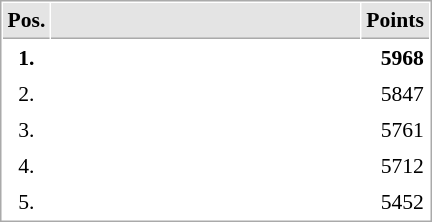<table cellspacing="1" cellpadding="3" style="border:1px solid #AAAAAA;font-size:90%">
<tr bgcolor="#E4E4E4">
<th style="border-bottom:1px solid #AAAAAA" width=10>Pos.</th>
<th style="border-bottom:1px solid #AAAAAA" width=200></th>
<th style="border-bottom:1px solid #AAAAAA" width=20>Points</th>
</tr>
<tr>
<td align="center"><strong>1.</strong></td>
<td><strong></strong></td>
<td align="right"><strong>5968</strong></td>
</tr>
<tr>
<td align="center">2.</td>
<td></td>
<td align="right">5847</td>
</tr>
<tr>
<td align="center">3.</td>
<td></td>
<td align="right">5761</td>
</tr>
<tr>
<td align="center">4.</td>
<td></td>
<td align="right">5712</td>
</tr>
<tr>
<td align="center">5.</td>
<td></td>
<td align="right">5452</td>
</tr>
</table>
